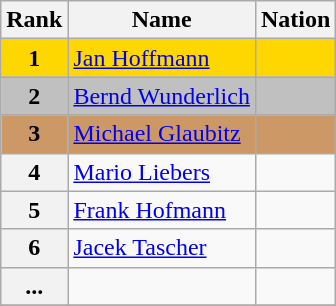<table class="wikitable">
<tr>
<th>Rank</th>
<th>Name</th>
<th>Nation</th>
</tr>
<tr bgcolor="gold">
<td align="center"><strong>1</strong></td>
<td><a href='#'>Jan Hoffmann</a></td>
<td></td>
</tr>
<tr bgcolor="silver">
<td align="center"><strong>2</strong></td>
<td><a href='#'>Bernd Wunderlich</a></td>
<td></td>
</tr>
<tr bgcolor="cc9966">
<td align="center"><strong>3</strong></td>
<td><a href='#'>Michael Glaubitz</a></td>
<td></td>
</tr>
<tr>
<th>4</th>
<td><a href='#'>Mario Liebers</a></td>
<td></td>
</tr>
<tr>
<th>5</th>
<td><a href='#'>Frank Hofmann</a></td>
<td></td>
</tr>
<tr>
<th>6</th>
<td><a href='#'>Jacek Tascher</a></td>
<td></td>
</tr>
<tr>
<th>...</th>
<td></td>
<td></td>
</tr>
<tr>
</tr>
</table>
